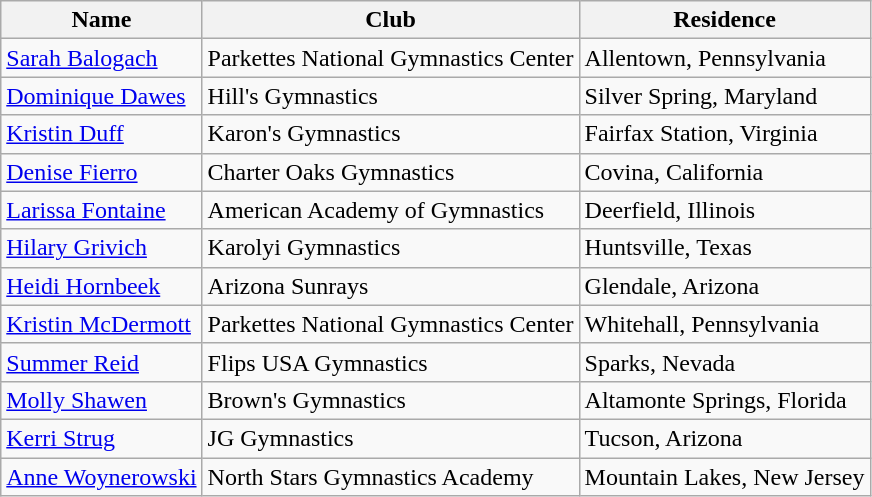<table class="wikitable">
<tr>
<th>Name</th>
<th>Club</th>
<th>Residence</th>
</tr>
<tr>
<td><a href='#'>Sarah Balogach</a></td>
<td>Parkettes National Gymnastics Center</td>
<td>Allentown, Pennsylvania</td>
</tr>
<tr>
<td><a href='#'>Dominique Dawes</a></td>
<td>Hill's Gymnastics</td>
<td>Silver Spring, Maryland</td>
</tr>
<tr>
<td><a href='#'>Kristin Duff</a></td>
<td>Karon's Gymnastics</td>
<td>Fairfax Station, Virginia</td>
</tr>
<tr>
<td><a href='#'>Denise Fierro</a></td>
<td>Charter Oaks Gymnastics</td>
<td>Covina, California</td>
</tr>
<tr>
<td><a href='#'>Larissa Fontaine</a></td>
<td>American Academy of Gymnastics</td>
<td>Deerfield, Illinois</td>
</tr>
<tr>
<td><a href='#'>Hilary Grivich</a></td>
<td>Karolyi Gymnastics</td>
<td>Huntsville, Texas</td>
</tr>
<tr>
<td><a href='#'>Heidi Hornbeek</a></td>
<td>Arizona Sunrays</td>
<td>Glendale, Arizona</td>
</tr>
<tr>
<td><a href='#'>Kristin McDermott</a></td>
<td>Parkettes National Gymnastics Center</td>
<td>Whitehall, Pennsylvania</td>
</tr>
<tr>
<td><a href='#'>Summer Reid</a></td>
<td>Flips USA Gymnastics</td>
<td>Sparks, Nevada</td>
</tr>
<tr>
<td><a href='#'>Molly Shawen</a></td>
<td>Brown's Gymnastics</td>
<td>Altamonte Springs, Florida</td>
</tr>
<tr>
<td><a href='#'>Kerri Strug</a></td>
<td>JG Gymnastics</td>
<td>Tucson, Arizona</td>
</tr>
<tr>
<td><a href='#'>Anne Woynerowski</a></td>
<td>North Stars Gymnastics Academy</td>
<td>Mountain Lakes, New Jersey</td>
</tr>
</table>
